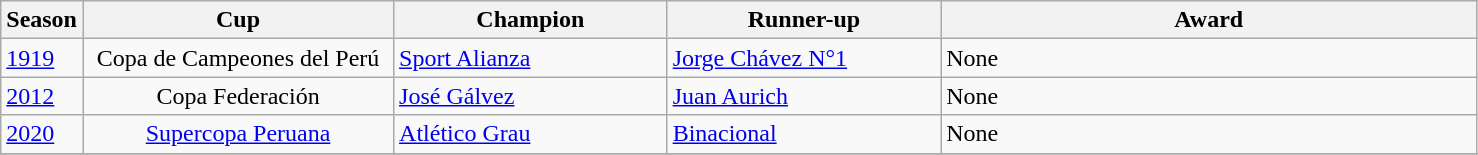<table class="wikitable sortable">
<tr>
<th width="15">Season</th>
<th width="200">Cup</th>
<th width="175">Champion</th>
<th width="175">Runner-up</th>
<th width="350">Award</th>
</tr>
<tr>
<td><a href='#'>1919</a></td>
<td align=center>Copa de Campeones del Perú</td>
<td><a href='#'>Sport Alianza</a></td>
<td><a href='#'>Jorge Chávez N°1</a></td>
<td>None</td>
</tr>
<tr>
<td><a href='#'>2012</a></td>
<td align=center>Copa Federación</td>
<td><a href='#'>José Gálvez</a></td>
<td><a href='#'>Juan Aurich</a></td>
<td>None</td>
</tr>
<tr>
<td><a href='#'>2020</a></td>
<td align=center><a href='#'>Supercopa Peruana</a></td>
<td><a href='#'>Atlético Grau</a></td>
<td><a href='#'>Binacional</a></td>
<td>None</td>
</tr>
<tr>
</tr>
</table>
